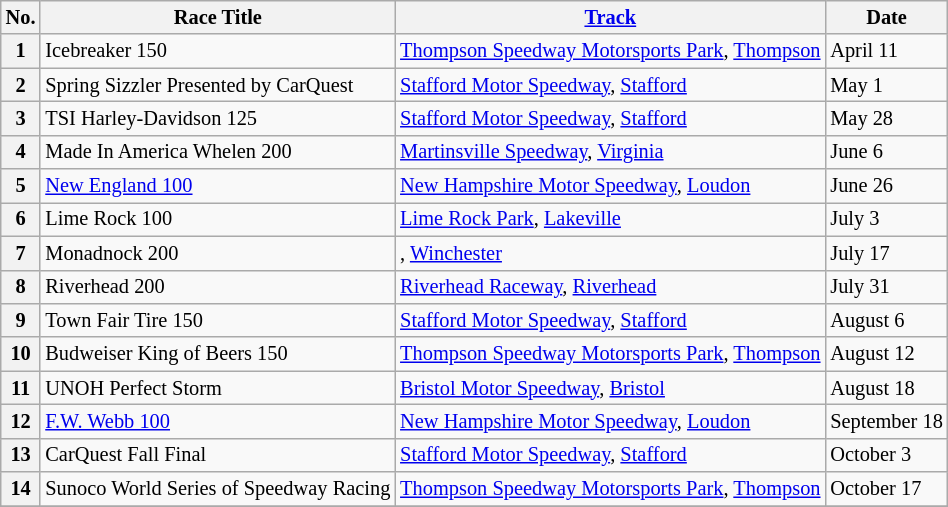<table class="wikitable" style="font-size:85%;">
<tr>
<th>No.</th>
<th>Race Title</th>
<th><a href='#'>Track</a></th>
<th>Date</th>
</tr>
<tr>
<th>1</th>
<td>Icebreaker 150</td>
<td><a href='#'>Thompson Speedway Motorsports Park</a>, <a href='#'>Thompson</a></td>
<td>April 11</td>
</tr>
<tr>
<th>2</th>
<td>Spring Sizzler Presented by CarQuest</td>
<td><a href='#'>Stafford Motor Speedway</a>, <a href='#'>Stafford</a></td>
<td>May 1</td>
</tr>
<tr>
<th>3</th>
<td>TSI Harley-Davidson 125</td>
<td><a href='#'>Stafford Motor Speedway</a>, <a href='#'>Stafford</a></td>
<td>May 28</td>
</tr>
<tr>
<th>4</th>
<td>Made In America Whelen 200</td>
<td><a href='#'>Martinsville Speedway</a>, <a href='#'>Virginia</a></td>
<td>June 6</td>
</tr>
<tr>
<th>5</th>
<td><a href='#'>New England 100</a></td>
<td><a href='#'>New Hampshire Motor Speedway</a>, <a href='#'>Loudon</a></td>
<td>June 26</td>
</tr>
<tr>
<th>6</th>
<td>Lime Rock 100</td>
<td><a href='#'>Lime Rock Park</a>, <a href='#'>Lakeville</a></td>
<td>July 3</td>
</tr>
<tr>
<th>7</th>
<td>Monadnock 200</td>
<td>, <a href='#'>Winchester</a></td>
<td>July 17</td>
</tr>
<tr>
<th>8</th>
<td>Riverhead 200</td>
<td><a href='#'>Riverhead Raceway</a>, <a href='#'>Riverhead</a></td>
<td>July 31</td>
</tr>
<tr>
<th>9</th>
<td>Town Fair Tire 150</td>
<td><a href='#'>Stafford Motor Speedway</a>, <a href='#'>Stafford</a></td>
<td>August 6</td>
</tr>
<tr>
<th>10</th>
<td>Budweiser King of Beers 150</td>
<td><a href='#'>Thompson Speedway Motorsports Park</a>, <a href='#'>Thompson</a></td>
<td>August 12</td>
</tr>
<tr>
<th>11</th>
<td>UNOH Perfect Storm</td>
<td><a href='#'>Bristol Motor Speedway</a>, <a href='#'>Bristol</a></td>
<td>August 18</td>
</tr>
<tr>
<th>12</th>
<td><a href='#'>F.W. Webb 100</a></td>
<td><a href='#'>New Hampshire Motor Speedway</a>, <a href='#'>Loudon</a></td>
<td>September 18</td>
</tr>
<tr>
<th>13</th>
<td>CarQuest Fall Final</td>
<td><a href='#'>Stafford Motor Speedway</a>, <a href='#'>Stafford</a></td>
<td>October 3</td>
</tr>
<tr>
<th>14</th>
<td>Sunoco World Series of Speedway Racing</td>
<td><a href='#'>Thompson Speedway Motorsports Park</a>, <a href='#'>Thompson</a></td>
<td>October 17</td>
</tr>
<tr>
</tr>
</table>
